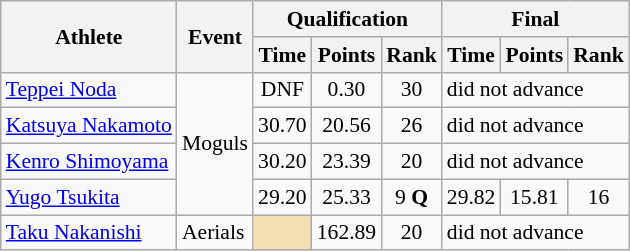<table class="wikitable" style="font-size:90%">
<tr>
<th rowspan="2">Athlete</th>
<th rowspan="2">Event</th>
<th colspan="3">Qualification</th>
<th colspan="3">Final</th>
</tr>
<tr>
<th>Time</th>
<th>Points</th>
<th>Rank</th>
<th>Time</th>
<th>Points</th>
<th>Rank</th>
</tr>
<tr>
<td><a href='#'>Teppei Noda</a></td>
<td rowspan="4">Moguls</td>
<td align="center">DNF</td>
<td align="center">0.30</td>
<td align="center">30</td>
<td colspan="3">did not advance</td>
</tr>
<tr>
<td><a href='#'>Katsuya Nakamoto</a></td>
<td align="center">30.70</td>
<td align="center">20.56</td>
<td align="center">26</td>
<td colspan="3">did not advance</td>
</tr>
<tr>
<td><a href='#'>Kenro Shimoyama</a></td>
<td align="center">30.20</td>
<td align="center">23.39</td>
<td align="center">20</td>
<td colspan="3">did not advance</td>
</tr>
<tr>
<td><a href='#'>Yugo Tsukita</a></td>
<td align="center">29.20</td>
<td align="center">25.33</td>
<td align="center">9 <strong>Q</strong></td>
<td align="center">29.82</td>
<td align="center">15.81</td>
<td align="center">16</td>
</tr>
<tr>
<td><a href='#'>Taku Nakanishi</a></td>
<td>Aerials</td>
<td bgcolor="wheat"></td>
<td align="center">162.89</td>
<td align="center">20</td>
<td colspan="3">did not advance</td>
</tr>
</table>
